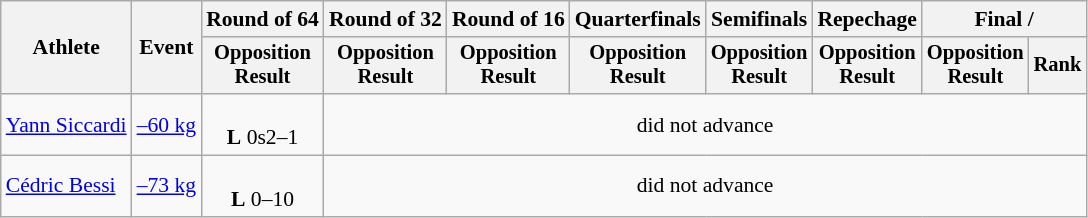<table class="wikitable" style="text-align:center; font-size:90%">
<tr>
<th rowspan=2>Athlete</th>
<th rowspan=2>Event</th>
<th>Round of 64</th>
<th>Round of 32</th>
<th>Round of 16</th>
<th>Quarterfinals</th>
<th>Semifinals</th>
<th>Repechage</th>
<th colspan=2>Final / </th>
</tr>
<tr style="font-size:95%">
<th>Opposition<br>Result</th>
<th>Opposition<br>Result</th>
<th>Opposition<br>Result</th>
<th>Opposition<br>Result</th>
<th>Opposition<br>Result</th>
<th>Opposition<br>Result</th>
<th>Opposition<br>Result</th>
<th>Rank</th>
</tr>
<tr>
<td align=left><a href='#'>Yann Siccardi</a></td>
<td align=left><a href='#'>–60 kg</a></td>
<td><br><strong>L</strong> 0s2–1</td>
<td colspan=7>did not advance</td>
</tr>
<tr>
<td align=left><a href='#'>Cédric Bessi</a></td>
<td align=left><a href='#'>–73 kg</a></td>
<td><br><strong>L</strong> 0–10</td>
<td colspan=7>did not advance</td>
</tr>
</table>
